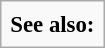<table class="infobox" style="font-size: 95%">
<tr>
<td><strong>See also:</strong><br></td>
</tr>
</table>
